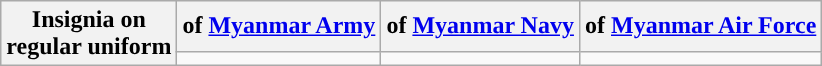<table class="wikitable">
<tr style="text-align:center; background:#efefef;">
<th rowspan=2>Insignia on <br>regular uniform</th>
<th>of <a href='#'>Myanmar Army</a></th>
<th>of <a href='#'>Myanmar Navy</a> <br></th>
<th>of <a href='#'>Myanmar Air Force</a></th>
</tr>
<tr style="text-align:center">
<td></td>
<td></td>
<td></td>
</tr>
</table>
